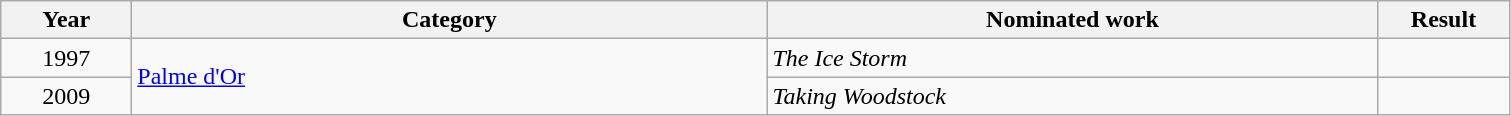<table class=wikitable>
<tr>
<th scope="col" style="width:5em;">Year</th>
<th scope="col" style="width:26em;">Category</th>
<th scope="col" style="width:25em;">Nominated work</th>
<th scope="col" style="width:5em;">Result</th>
</tr>
<tr>
<td style="text-align:center;">1997</td>
<td rowspan=2><a href='#'>Palme d'Or</a></td>
<td><em>The Ice Storm</em></td>
<td></td>
</tr>
<tr>
<td style="text-align:center;">2009</td>
<td><em>Taking Woodstock</em></td>
<td></td>
</tr>
</table>
